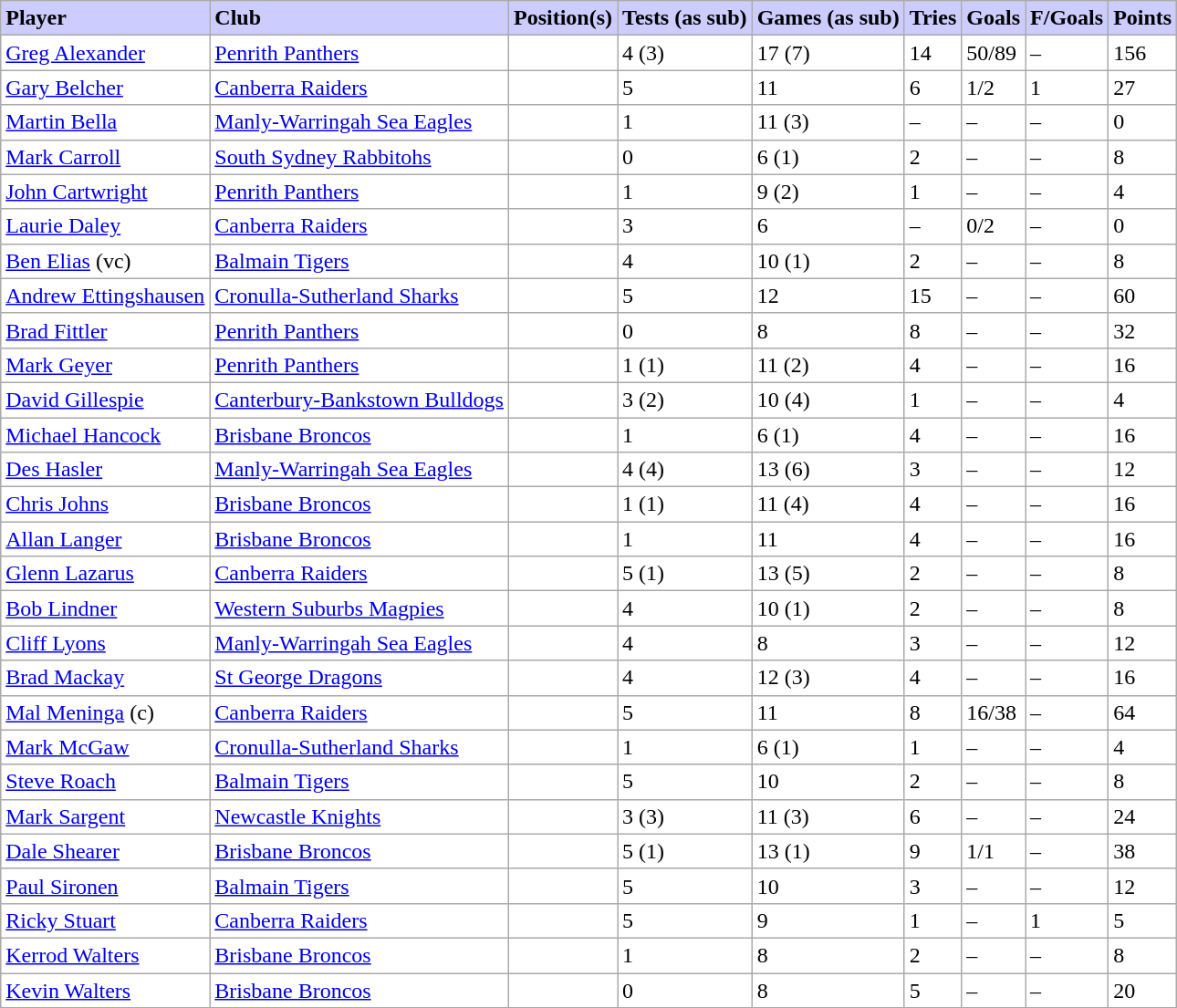<table class=wikitable>
<tr style="background:#ccf;">
<td><strong>Player</strong></td>
<td><strong>Club</strong></td>
<td><strong>Position(s)</strong></td>
<td><strong>Tests (as sub)</strong></td>
<td><strong>Games (as sub)</strong></td>
<td><strong>Tries</strong></td>
<td><strong>Goals</strong></td>
<td><strong>F/Goals</strong></td>
<td><strong>Points</strong></td>
</tr>
<tr style="background:#fff;">
<td><a href='#'>Greg Alexander</a></td>
<td> <a href='#'>Penrith Panthers</a></td>
<td></td>
<td>4 (3)</td>
<td>17 (7)</td>
<td>14</td>
<td>50/89</td>
<td>–</td>
<td>156</td>
</tr>
<tr style="background:#fff;">
<td><a href='#'>Gary Belcher</a></td>
<td> <a href='#'>Canberra Raiders</a></td>
<td></td>
<td>5</td>
<td>11</td>
<td>6</td>
<td>1/2</td>
<td>1</td>
<td>27</td>
</tr>
<tr style="background:#fff;">
<td><a href='#'>Martin Bella</a></td>
<td> <a href='#'>Manly-Warringah Sea Eagles</a></td>
<td></td>
<td>1</td>
<td>11 (3)</td>
<td>–</td>
<td>–</td>
<td>–</td>
<td>0</td>
</tr>
<tr style="background:#fff;">
<td><a href='#'>Mark Carroll</a></td>
<td> <a href='#'>South Sydney Rabbitohs</a></td>
<td></td>
<td>0</td>
<td>6 (1)</td>
<td>2</td>
<td>–</td>
<td>–</td>
<td>8</td>
</tr>
<tr style="background:#fff;">
<td><a href='#'>John Cartwright</a></td>
<td> <a href='#'>Penrith Panthers</a></td>
<td></td>
<td>1</td>
<td>9 (2)</td>
<td>1</td>
<td>–</td>
<td>–</td>
<td>4</td>
</tr>
<tr style="background:#fff;">
<td><a href='#'>Laurie Daley</a></td>
<td> <a href='#'>Canberra Raiders</a></td>
<td></td>
<td>3</td>
<td>6</td>
<td>–</td>
<td>0/2</td>
<td>–</td>
<td>0</td>
</tr>
<tr style="background:#fff;">
<td><a href='#'>Ben Elias</a> (vc)</td>
<td> <a href='#'>Balmain Tigers</a></td>
<td></td>
<td>4</td>
<td>10 (1)</td>
<td>2</td>
<td>–</td>
<td>–</td>
<td>8</td>
</tr>
<tr style="background:#fff;">
<td><a href='#'>Andrew Ettingshausen</a></td>
<td> <a href='#'>Cronulla-Sutherland Sharks</a></td>
<td></td>
<td>5</td>
<td>12</td>
<td>15</td>
<td>–</td>
<td>–</td>
<td>60</td>
</tr>
<tr style="background:#fff;">
<td><a href='#'>Brad Fittler</a></td>
<td> <a href='#'>Penrith Panthers</a></td>
<td></td>
<td>0</td>
<td>8</td>
<td>8</td>
<td>–</td>
<td>–</td>
<td>32</td>
</tr>
<tr style="background:#fff;">
<td><a href='#'>Mark Geyer</a></td>
<td> <a href='#'>Penrith Panthers</a></td>
<td></td>
<td>1 (1)</td>
<td>11 (2)</td>
<td>4</td>
<td>–</td>
<td>–</td>
<td>16</td>
</tr>
<tr style="background:#fff;">
<td><a href='#'>David Gillespie</a></td>
<td> <a href='#'>Canterbury-Bankstown Bulldogs</a></td>
<td></td>
<td>3 (2)</td>
<td>10 (4)</td>
<td>1</td>
<td>–</td>
<td>–</td>
<td>4</td>
</tr>
<tr style="background:#fff;">
<td><a href='#'>Michael Hancock</a></td>
<td> <a href='#'>Brisbane Broncos</a></td>
<td></td>
<td>1</td>
<td>6 (1)</td>
<td>4</td>
<td>–</td>
<td>–</td>
<td>16</td>
</tr>
<tr style="background:#fff;">
<td><a href='#'>Des Hasler</a></td>
<td> <a href='#'>Manly-Warringah Sea Eagles</a></td>
<td></td>
<td>4 (4)</td>
<td>13 (6)</td>
<td>3</td>
<td>–</td>
<td>–</td>
<td>12</td>
</tr>
<tr style="background:#fff;">
<td><a href='#'>Chris Johns</a></td>
<td> <a href='#'>Brisbane Broncos</a></td>
<td></td>
<td>1 (1)</td>
<td>11 (4)</td>
<td>4</td>
<td>–</td>
<td>–</td>
<td>16</td>
</tr>
<tr style="background:#fff;">
<td><a href='#'>Allan Langer</a></td>
<td> <a href='#'>Brisbane Broncos</a></td>
<td></td>
<td>1</td>
<td>11</td>
<td>4</td>
<td>–</td>
<td>–</td>
<td>16</td>
</tr>
<tr style="background:#fff;">
<td><a href='#'>Glenn Lazarus</a></td>
<td> <a href='#'>Canberra Raiders</a></td>
<td></td>
<td>5 (1)</td>
<td>13 (5)</td>
<td>2</td>
<td>–</td>
<td>–</td>
<td>8</td>
</tr>
<tr style="background:#fff;">
<td><a href='#'>Bob Lindner</a></td>
<td> <a href='#'>Western Suburbs Magpies</a></td>
<td></td>
<td>4</td>
<td>10 (1)</td>
<td>2</td>
<td>–</td>
<td>–</td>
<td>8</td>
</tr>
<tr style="background:#fff;">
<td><a href='#'>Cliff Lyons</a></td>
<td> <a href='#'>Manly-Warringah Sea Eagles</a></td>
<td></td>
<td>4</td>
<td>8</td>
<td>3</td>
<td>–</td>
<td>–</td>
<td>12</td>
</tr>
<tr style="background:#fff;">
<td><a href='#'>Brad Mackay</a></td>
<td> <a href='#'>St George Dragons</a></td>
<td></td>
<td>4</td>
<td>12 (3)</td>
<td>4</td>
<td>–</td>
<td>–</td>
<td>16</td>
</tr>
<tr style="background:#fff;">
<td><a href='#'>Mal Meninga</a> (c)</td>
<td> <a href='#'>Canberra Raiders</a></td>
<td></td>
<td>5</td>
<td>11</td>
<td>8</td>
<td>16/38</td>
<td>–</td>
<td>64</td>
</tr>
<tr style="background:#fff;">
<td><a href='#'>Mark McGaw</a></td>
<td> <a href='#'>Cronulla-Sutherland Sharks</a></td>
<td></td>
<td>1</td>
<td>6 (1)</td>
<td>1</td>
<td>–</td>
<td>–</td>
<td>4</td>
</tr>
<tr style="background:#fff;">
<td><a href='#'>Steve Roach</a></td>
<td> <a href='#'>Balmain Tigers</a></td>
<td></td>
<td>5</td>
<td>10</td>
<td>2</td>
<td>–</td>
<td>–</td>
<td>8</td>
</tr>
<tr style="background:#fff;">
<td><a href='#'>Mark Sargent</a></td>
<td> <a href='#'>Newcastle Knights</a></td>
<td></td>
<td>3 (3)</td>
<td>11 (3)</td>
<td>6</td>
<td>–</td>
<td>–</td>
<td>24</td>
</tr>
<tr style="background:#fff;">
<td><a href='#'>Dale Shearer</a></td>
<td> <a href='#'>Brisbane Broncos</a></td>
<td></td>
<td>5 (1)</td>
<td>13 (1)</td>
<td>9</td>
<td>1/1</td>
<td>–</td>
<td>38</td>
</tr>
<tr style="background:#fff;">
<td><a href='#'>Paul Sironen</a></td>
<td> <a href='#'>Balmain Tigers</a></td>
<td></td>
<td>5</td>
<td>10</td>
<td>3</td>
<td>–</td>
<td>–</td>
<td>12</td>
</tr>
<tr style="background:#fff;">
<td><a href='#'>Ricky Stuart</a></td>
<td> <a href='#'>Canberra Raiders</a></td>
<td></td>
<td>5</td>
<td>9</td>
<td>1</td>
<td>–</td>
<td>1</td>
<td>5</td>
</tr>
<tr style="background:#fff;">
<td><a href='#'>Kerrod Walters</a></td>
<td> <a href='#'>Brisbane Broncos</a></td>
<td></td>
<td>1</td>
<td>8</td>
<td>2</td>
<td>–</td>
<td>–</td>
<td>8</td>
</tr>
<tr style="background:#fff;">
<td><a href='#'>Kevin Walters</a></td>
<td> <a href='#'>Brisbane Broncos</a></td>
<td></td>
<td>0</td>
<td>8</td>
<td>5</td>
<td>–</td>
<td>–</td>
<td>20</td>
</tr>
<tr>
</tr>
</table>
